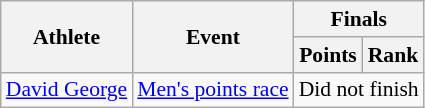<table class=wikitable style="font-size:90%">
<tr>
<th rowspan="2">Athlete</th>
<th rowspan="2">Event</th>
<th colspan="2">Finals</th>
</tr>
<tr>
<th>Points</th>
<th>Rank</th>
</tr>
<tr>
<td><a href='#'>David George</a></td>
<td><a href='#'>Men's points race</a></td>
<td align=center colspan=2>Did not finish</td>
</tr>
</table>
